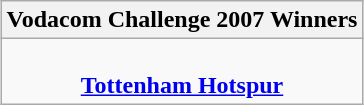<table class="wikitable" style="text-align: center; margin: 0 auto;">
<tr>
<th>Vodacom Challenge 2007 Winners</th>
</tr>
<tr>
<td><br><strong><a href='#'>Tottenham Hotspur</a></strong></td>
</tr>
</table>
